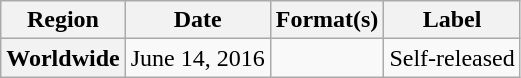<table class="wikitable plainrowheaders">
<tr>
<th scope="col">Region</th>
<th scope="col">Date</th>
<th scope="col">Format(s)</th>
<th scope="col">Label</th>
</tr>
<tr>
<th scope="row">Worldwide</th>
<td>June 14, 2016</td>
<td></td>
<td>Self-released</td>
</tr>
</table>
